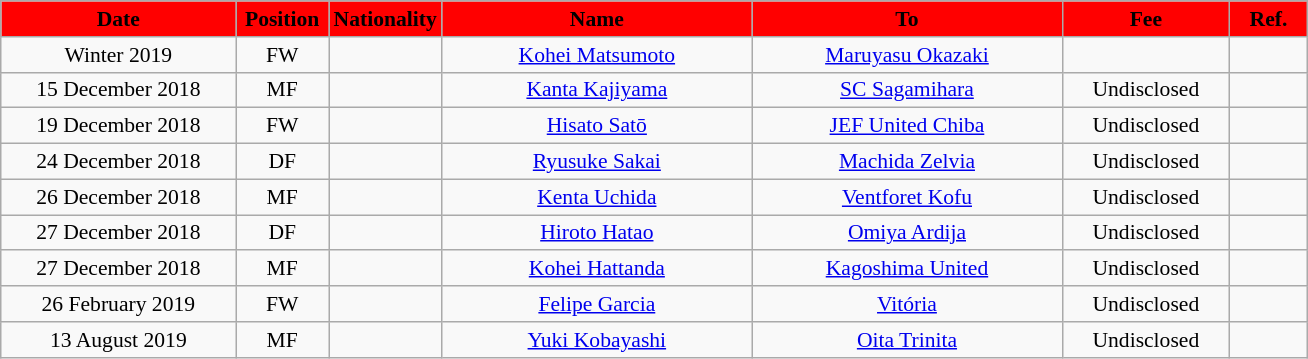<table class="wikitable"  style="text-align:center; font-size:90%; ">
<tr>
<th style="background:#FF0000; color:#000000; width:150px;">Date</th>
<th style="background:#FF0000; color:#000000; width:55px;">Position</th>
<th style="background:#FF0000; color:#000000; width:55px;">Nationality</th>
<th style="background:#FF0000; color:#000000; width:200px;">Name</th>
<th style="background:#FF0000; color:#000000; width:200px;">To</th>
<th style="background:#FF0000; color:#000000; width:105px;">Fee</th>
<th style="background:#FF0000; color:#000000; width:45px;">Ref.</th>
</tr>
<tr>
<td>Winter 2019</td>
<td>FW</td>
<td></td>
<td><a href='#'>Kohei Matsumoto</a></td>
<td><a href='#'>Maruyasu Okazaki</a></td>
<td></td>
<td></td>
</tr>
<tr>
<td>15 December 2018</td>
<td>MF</td>
<td></td>
<td><a href='#'>Kanta Kajiyama</a></td>
<td><a href='#'>SC Sagamihara</a></td>
<td>Undisclosed</td>
<td></td>
</tr>
<tr>
<td>19 December 2018</td>
<td>FW</td>
<td></td>
<td><a href='#'>Hisato Satō</a></td>
<td><a href='#'>JEF United Chiba</a></td>
<td>Undisclosed</td>
<td></td>
</tr>
<tr>
<td>24 December 2018</td>
<td>DF</td>
<td></td>
<td><a href='#'>Ryusuke Sakai</a></td>
<td><a href='#'>Machida Zelvia</a></td>
<td>Undisclosed</td>
<td></td>
</tr>
<tr>
<td>26 December 2018</td>
<td>MF</td>
<td></td>
<td><a href='#'>Kenta Uchida</a></td>
<td><a href='#'>Ventforet Kofu</a></td>
<td>Undisclosed</td>
<td></td>
</tr>
<tr>
<td>27 December 2018</td>
<td>DF</td>
<td></td>
<td><a href='#'>Hiroto Hatao</a></td>
<td><a href='#'>Omiya Ardija</a></td>
<td>Undisclosed</td>
<td></td>
</tr>
<tr>
<td>27 December 2018</td>
<td>MF</td>
<td></td>
<td><a href='#'>Kohei Hattanda</a></td>
<td><a href='#'>Kagoshima United</a></td>
<td>Undisclosed</td>
<td></td>
</tr>
<tr>
<td>26 February 2019</td>
<td>FW</td>
<td></td>
<td><a href='#'>Felipe Garcia</a></td>
<td><a href='#'>Vitória</a></td>
<td>Undisclosed</td>
<td></td>
</tr>
<tr>
<td>13 August 2019</td>
<td>MF</td>
<td></td>
<td><a href='#'>Yuki Kobayashi</a></td>
<td><a href='#'>Oita Trinita</a></td>
<td>Undisclosed</td>
<td></td>
</tr>
</table>
